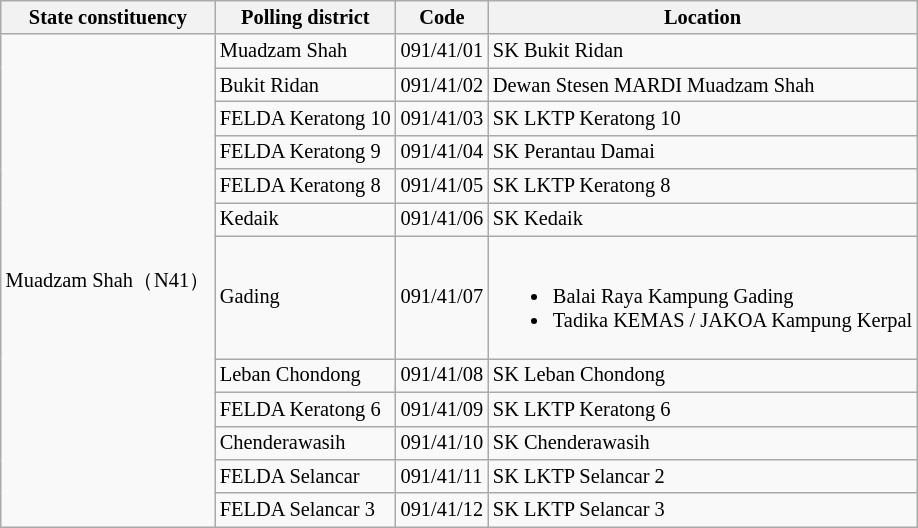<table class="wikitable sortable mw-collapsible" style="white-space:nowrap;font-size:85%">
<tr>
<th>State constituency</th>
<th>Polling district</th>
<th>Code</th>
<th>Location</th>
</tr>
<tr>
<td rowspan="12">Muadzam Shah（N41）</td>
<td>Muadzam Shah</td>
<td>091/41/01</td>
<td>SK Bukit Ridan</td>
</tr>
<tr>
<td>Bukit Ridan</td>
<td>091/41/02</td>
<td>Dewan Stesen MARDI Muadzam Shah</td>
</tr>
<tr>
<td>FELDA Keratong 10</td>
<td>091/41/03</td>
<td>SK LKTP Keratong 10</td>
</tr>
<tr>
<td>FELDA Keratong 9</td>
<td>091/41/04</td>
<td>SK Perantau Damai</td>
</tr>
<tr>
<td>FELDA Keratong 8</td>
<td>091/41/05</td>
<td>SK LKTP Keratong 8</td>
</tr>
<tr>
<td>Kedaik</td>
<td>091/41/06</td>
<td>SK Kedaik</td>
</tr>
<tr>
<td>Gading</td>
<td>091/41/07</td>
<td><br><ul><li>Balai Raya Kampung Gading</li><li>Tadika KEMAS / JAKOA Kampung Kerpal</li></ul></td>
</tr>
<tr>
<td>Leban Chondong</td>
<td>091/41/08</td>
<td>SK Leban Chondong</td>
</tr>
<tr>
<td>FELDA Keratong 6</td>
<td>091/41/09</td>
<td>SK LKTP Keratong 6</td>
</tr>
<tr>
<td>Chenderawasih</td>
<td>091/41/10</td>
<td>SK Chenderawasih</td>
</tr>
<tr>
<td>FELDA Selancar</td>
<td>091/41/11</td>
<td>SK LKTP Selancar 2</td>
</tr>
<tr>
<td>FELDA Selancar 3</td>
<td>091/41/12</td>
<td>SK LKTP Selancar 3</td>
</tr>
</table>
